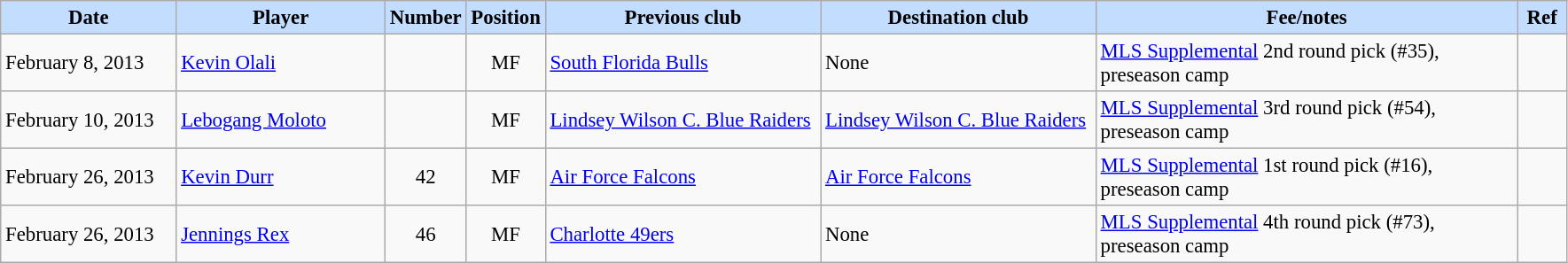<table class="wikitable" style="text-align:left; font-size:95%;">
<tr>
<th style="background:#c2ddff; width:125px;">Date</th>
<th style="background:#c2ddff; width:150px;">Player</th>
<th style="background:#c2ddff; width:50px;">Number</th>
<th style="background:#c2ddff; width:50px;">Position</th>
<th style="background:#c2ddff; width:200px;">Previous club</th>
<th style="background:#c2ddff; width:200px;">Destination club</th>
<th style="background:#c2ddff; width:310px;">Fee/notes</th>
<th style="background:#c2ddff; width:30px;">Ref</th>
</tr>
<tr>
<td>February 8, 2013</td>
<td> <a href='#'>Kevin Olali</a></td>
<td align=center></td>
<td align=center>MF</td>
<td> <a href='#'>South Florida Bulls</a></td>
<td>None</td>
<td><a href='#'>MLS Supplemental</a> 2nd round pick (#35), preseason camp</td>
<td></td>
</tr>
<tr>
<td>February 10, 2013</td>
<td> <a href='#'>Lebogang Moloto</a></td>
<td align=center></td>
<td align=center>MF</td>
<td> <a href='#'>Lindsey Wilson C. Blue Raiders</a></td>
<td> <a href='#'>Lindsey Wilson C. Blue Raiders</a></td>
<td><a href='#'>MLS Supplemental</a> 3rd round pick (#54), preseason camp</td>
<td></td>
</tr>
<tr>
<td>February 26, 2013</td>
<td> <a href='#'>Kevin Durr</a></td>
<td align=center>42</td>
<td align=center>MF</td>
<td> <a href='#'>Air Force Falcons</a></td>
<td> <a href='#'>Air Force Falcons</a></td>
<td><a href='#'>MLS Supplemental</a> 1st round pick (#16), preseason camp</td>
<td></td>
</tr>
<tr>
<td>February 26, 2013</td>
<td> <a href='#'>Jennings Rex</a></td>
<td align=center>46</td>
<td align=center>MF</td>
<td> <a href='#'>Charlotte 49ers</a></td>
<td>None</td>
<td><a href='#'>MLS Supplemental</a> 4th round pick (#73), preseason camp</td>
<td></td>
</tr>
</table>
